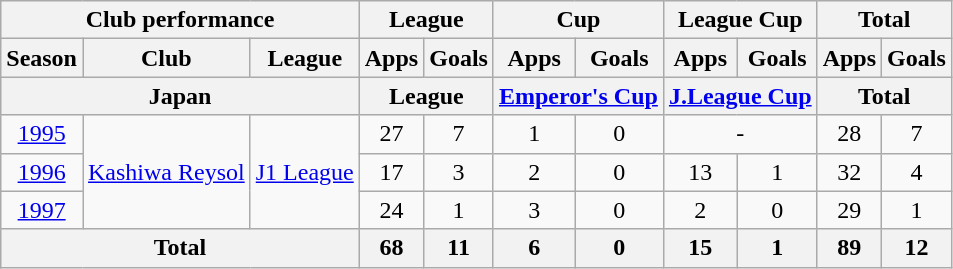<table class="wikitable" style="text-align:center;">
<tr>
<th colspan=3>Club performance</th>
<th colspan=2>League</th>
<th colspan=2>Cup</th>
<th colspan=2>League Cup</th>
<th colspan=2>Total</th>
</tr>
<tr>
<th>Season</th>
<th>Club</th>
<th>League</th>
<th>Apps</th>
<th>Goals</th>
<th>Apps</th>
<th>Goals</th>
<th>Apps</th>
<th>Goals</th>
<th>Apps</th>
<th>Goals</th>
</tr>
<tr>
<th colspan=3>Japan</th>
<th colspan=2>League</th>
<th colspan=2><a href='#'>Emperor's Cup</a></th>
<th colspan=2><a href='#'>J.League Cup</a></th>
<th colspan=2>Total</th>
</tr>
<tr>
<td><a href='#'>1995</a></td>
<td rowspan="3"><a href='#'>Kashiwa Reysol</a></td>
<td rowspan="3"><a href='#'>J1 League</a></td>
<td>27</td>
<td>7</td>
<td>1</td>
<td>0</td>
<td colspan="2">-</td>
<td>28</td>
<td>7</td>
</tr>
<tr>
<td><a href='#'>1996</a></td>
<td>17</td>
<td>3</td>
<td>2</td>
<td>0</td>
<td>13</td>
<td>1</td>
<td>32</td>
<td>4</td>
</tr>
<tr>
<td><a href='#'>1997</a></td>
<td>24</td>
<td>1</td>
<td>3</td>
<td>0</td>
<td>2</td>
<td>0</td>
<td>29</td>
<td>1</td>
</tr>
<tr>
<th colspan=3>Total</th>
<th>68</th>
<th>11</th>
<th>6</th>
<th>0</th>
<th>15</th>
<th>1</th>
<th>89</th>
<th>12</th>
</tr>
</table>
